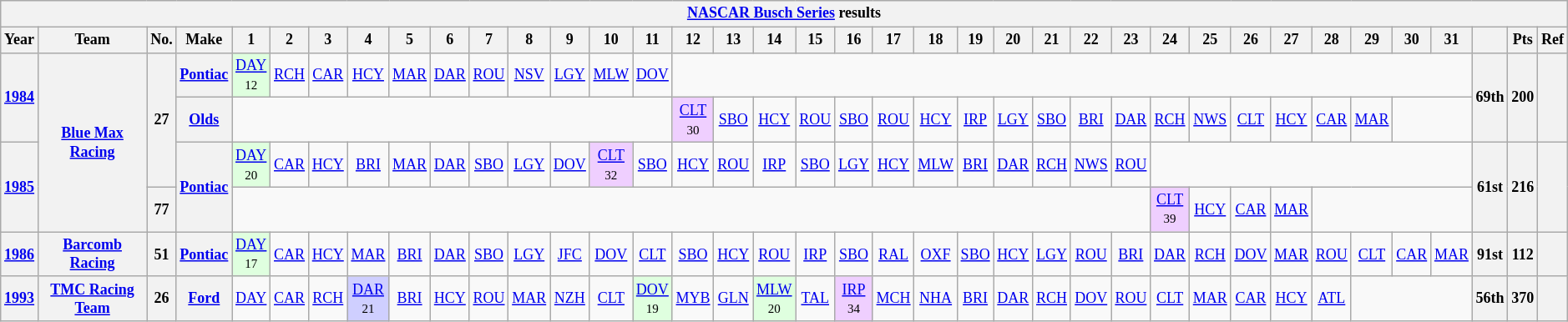<table class="wikitable" style="text-align:center; font-size:75%">
<tr>
<th colspan=42><a href='#'>NASCAR Busch Series</a> results</th>
</tr>
<tr>
<th>Year</th>
<th>Team</th>
<th>No.</th>
<th>Make</th>
<th>1</th>
<th>2</th>
<th>3</th>
<th>4</th>
<th>5</th>
<th>6</th>
<th>7</th>
<th>8</th>
<th>9</th>
<th>10</th>
<th>11</th>
<th>12</th>
<th>13</th>
<th>14</th>
<th>15</th>
<th>16</th>
<th>17</th>
<th>18</th>
<th>19</th>
<th>20</th>
<th>21</th>
<th>22</th>
<th>23</th>
<th>24</th>
<th>25</th>
<th>26</th>
<th>27</th>
<th>28</th>
<th>29</th>
<th>30</th>
<th>31</th>
<th></th>
<th>Pts</th>
<th>Ref</th>
</tr>
<tr>
<th rowspan=2><a href='#'>1984</a></th>
<th rowspan=4><a href='#'>Blue Max Racing</a></th>
<th rowspan=3>27</th>
<th><a href='#'>Pontiac</a></th>
<td style="background:#DFFFDF;"><a href='#'>DAY</a><br><small>12</small></td>
<td><a href='#'>RCH</a></td>
<td><a href='#'>CAR</a></td>
<td><a href='#'>HCY</a></td>
<td><a href='#'>MAR</a></td>
<td><a href='#'>DAR</a></td>
<td><a href='#'>ROU</a></td>
<td><a href='#'>NSV</a></td>
<td><a href='#'>LGY</a></td>
<td><a href='#'>MLW</a></td>
<td><a href='#'>DOV</a></td>
<td colspan=20></td>
<th rowspan=2>69th</th>
<th rowspan=2>200</th>
<th rowspan=2></th>
</tr>
<tr>
<th><a href='#'>Olds</a></th>
<td colspan=11></td>
<td style="background:#EFCFFF;"><a href='#'>CLT</a><br><small>30</small></td>
<td><a href='#'>SBO</a></td>
<td><a href='#'>HCY</a></td>
<td><a href='#'>ROU</a></td>
<td><a href='#'>SBO</a></td>
<td><a href='#'>ROU</a></td>
<td><a href='#'>HCY</a></td>
<td><a href='#'>IRP</a></td>
<td><a href='#'>LGY</a></td>
<td><a href='#'>SBO</a></td>
<td><a href='#'>BRI</a></td>
<td><a href='#'>DAR</a></td>
<td><a href='#'>RCH</a></td>
<td><a href='#'>NWS</a></td>
<td><a href='#'>CLT</a></td>
<td><a href='#'>HCY</a></td>
<td><a href='#'>CAR</a></td>
<td><a href='#'>MAR</a></td>
<td colspan=2></td>
</tr>
<tr>
<th rowspan=2><a href='#'>1985</a></th>
<th rowspan=2><a href='#'>Pontiac</a></th>
<td style="background:#DFFFDF;"><a href='#'>DAY</a><br><small>20</small></td>
<td><a href='#'>CAR</a></td>
<td><a href='#'>HCY</a></td>
<td><a href='#'>BRI</a></td>
<td><a href='#'>MAR</a></td>
<td><a href='#'>DAR</a></td>
<td><a href='#'>SBO</a></td>
<td><a href='#'>LGY</a></td>
<td><a href='#'>DOV</a></td>
<td style="background:#EFCFFF;"><a href='#'>CLT</a><br><small>32</small></td>
<td><a href='#'>SBO</a></td>
<td><a href='#'>HCY</a></td>
<td><a href='#'>ROU</a></td>
<td><a href='#'>IRP</a></td>
<td><a href='#'>SBO</a></td>
<td><a href='#'>LGY</a></td>
<td><a href='#'>HCY</a></td>
<td><a href='#'>MLW</a></td>
<td><a href='#'>BRI</a></td>
<td><a href='#'>DAR</a></td>
<td><a href='#'>RCH</a></td>
<td><a href='#'>NWS</a></td>
<td><a href='#'>ROU</a></td>
<td colspan=8></td>
<th rowspan=2>61st</th>
<th rowspan=2>216</th>
<th rowspan=2></th>
</tr>
<tr>
<th>77</th>
<td colspan=23></td>
<td style="background:#EFCFFF;"><a href='#'>CLT</a><br><small>39</small></td>
<td><a href='#'>HCY</a></td>
<td><a href='#'>CAR</a></td>
<td><a href='#'>MAR</a></td>
<td colspan=4></td>
</tr>
<tr>
<th><a href='#'>1986</a></th>
<th><a href='#'>Barcomb Racing</a></th>
<th>51</th>
<th><a href='#'>Pontiac</a></th>
<td style="background:#DFFFDF;"><a href='#'>DAY</a><br><small>17</small></td>
<td><a href='#'>CAR</a></td>
<td><a href='#'>HCY</a></td>
<td><a href='#'>MAR</a></td>
<td><a href='#'>BRI</a></td>
<td><a href='#'>DAR</a></td>
<td><a href='#'>SBO</a></td>
<td><a href='#'>LGY</a></td>
<td><a href='#'>JFC</a></td>
<td><a href='#'>DOV</a></td>
<td><a href='#'>CLT</a></td>
<td><a href='#'>SBO</a></td>
<td><a href='#'>HCY</a></td>
<td><a href='#'>ROU</a></td>
<td><a href='#'>IRP</a></td>
<td><a href='#'>SBO</a></td>
<td><a href='#'>RAL</a></td>
<td><a href='#'>OXF</a></td>
<td><a href='#'>SBO</a></td>
<td><a href='#'>HCY</a></td>
<td><a href='#'>LGY</a></td>
<td><a href='#'>ROU</a></td>
<td><a href='#'>BRI</a></td>
<td><a href='#'>DAR</a></td>
<td><a href='#'>RCH</a></td>
<td><a href='#'>DOV</a></td>
<td><a href='#'>MAR</a></td>
<td><a href='#'>ROU</a></td>
<td><a href='#'>CLT</a></td>
<td><a href='#'>CAR</a></td>
<td><a href='#'>MAR</a></td>
<th>91st</th>
<th>112</th>
<th></th>
</tr>
<tr>
<th><a href='#'>1993</a></th>
<th><a href='#'>TMC Racing Team</a></th>
<th>26</th>
<th><a href='#'>Ford</a></th>
<td><a href='#'>DAY</a></td>
<td><a href='#'>CAR</a></td>
<td><a href='#'>RCH</a></td>
<td style="background:#CFCFFF;"><a href='#'>DAR</a><br><small>21</small></td>
<td><a href='#'>BRI</a></td>
<td><a href='#'>HCY</a></td>
<td><a href='#'>ROU</a></td>
<td><a href='#'>MAR</a></td>
<td><a href='#'>NZH</a></td>
<td><a href='#'>CLT</a></td>
<td style="background:#DFFFDF;"><a href='#'>DOV</a><br><small>19</small></td>
<td><a href='#'>MYB</a></td>
<td><a href='#'>GLN</a></td>
<td style="background:#DFFFDF;"><a href='#'>MLW</a><br><small>20</small></td>
<td><a href='#'>TAL</a></td>
<td style="background:#EFCFFF;"><a href='#'>IRP</a><br><small>34</small></td>
<td><a href='#'>MCH</a></td>
<td><a href='#'>NHA</a></td>
<td><a href='#'>BRI</a></td>
<td><a href='#'>DAR</a></td>
<td><a href='#'>RCH</a></td>
<td><a href='#'>DOV</a></td>
<td><a href='#'>ROU</a></td>
<td><a href='#'>CLT</a></td>
<td><a href='#'>MAR</a></td>
<td><a href='#'>CAR</a></td>
<td><a href='#'>HCY</a></td>
<td><a href='#'>ATL</a></td>
<td colspan=3></td>
<th>56th</th>
<th>370</th>
<th></th>
</tr>
</table>
